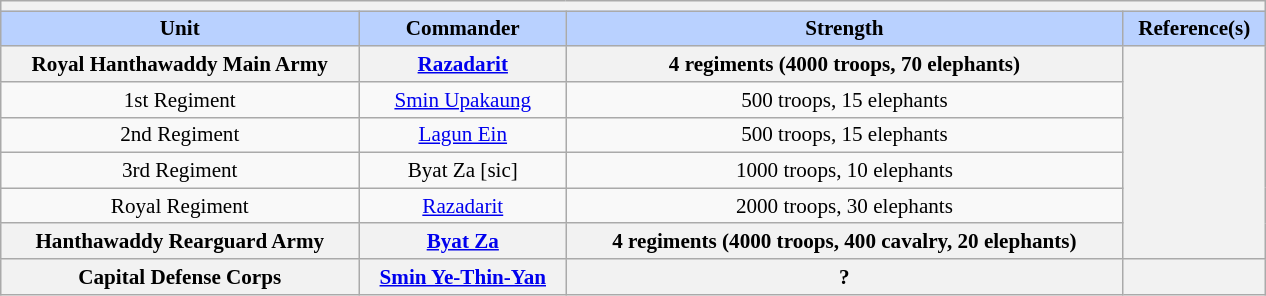<table class="wikitable collapsible" style="min-width:60em; margin:0.3em auto; font-size:88%;">
<tr>
<th colspan=5></th>
</tr>
<tr>
<th style="background-color:#B9D1FF">Unit</th>
<th style="background-color:#B9D1FF">Commander</th>
<th style="background-color:#B9D1FF">Strength</th>
<th style="background-color:#B9D1FF">Reference(s)</th>
</tr>
<tr>
<th colspan="1">Royal Hanthawaddy Main Army</th>
<th colspan="1"><a href='#'>Razadarit</a></th>
<th colspan="1">4 regiments (4000 troops, 70 elephants)</th>
<th rowspan="6"></th>
</tr>
<tr>
<td align="center">1st Regiment</td>
<td align="center"><a href='#'>Smin Upakaung</a></td>
<td align="center">500 troops, 15 elephants</td>
</tr>
<tr>
<td align="center">2nd Regiment</td>
<td align="center"><a href='#'>Lagun Ein</a></td>
<td align="center">500 troops, 15 elephants</td>
</tr>
<tr>
<td align="center">3rd Regiment</td>
<td align="center">Byat Za [sic]</td>
<td align="center">1000 troops, 10 elephants</td>
</tr>
<tr>
<td align="center">Royal Regiment</td>
<td align="center"><a href='#'>Razadarit</a></td>
<td align="center">2000 troops, 30 elephants</td>
</tr>
<tr>
<th colspan="1">Hanthawaddy Rearguard Army</th>
<th colspan="1"><a href='#'>Byat Za</a></th>
<th colspan="1">4 regiments (4000 troops, 400 cavalry, 20 elephants)</th>
</tr>
<tr>
<th colspan="1">Capital Defense Corps</th>
<th colspan="1"><a href='#'>Smin Ye-Thin-Yan</a></th>
<th colspan="1">?</th>
<th colspan="1"></th>
</tr>
</table>
